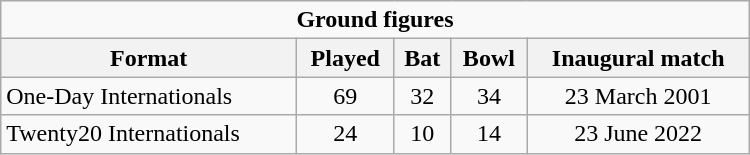<table class="wikitable" style="text-align: center; width: 500px;">
<tr>
<td colspan="5" style="text-align:center;"><strong>Ground figures</strong></td>
</tr>
<tr>
<th>Format</th>
<th>Played</th>
<th>Bat</th>
<th>Bowl</th>
<th>Inaugural match</th>
</tr>
<tr>
<td style="text-align:left;">One-Day Internationals</td>
<td>69</td>
<td>32</td>
<td>34</td>
<td>23 March 2001</td>
</tr>
<tr>
<td style="text-align:left;">Twenty20 Internationals</td>
<td>24</td>
<td>10</td>
<td>14</td>
<td>23 June 2022</td>
</tr>
</table>
